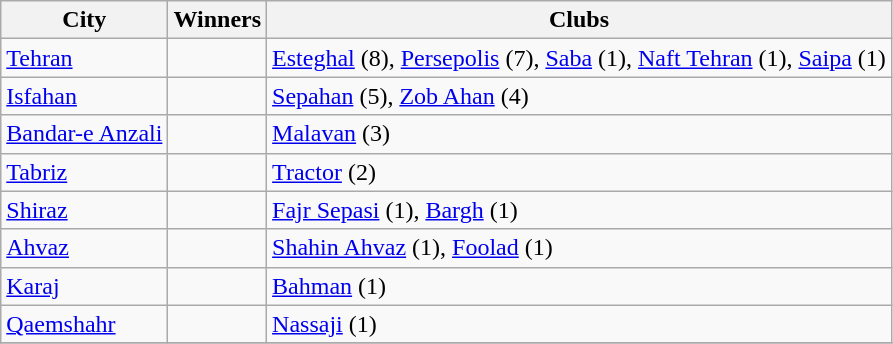<table class="wikitable">
<tr>
<th>City</th>
<th>Winners</th>
<th>Clubs</th>
</tr>
<tr>
<td><a href='#'>Tehran</a></td>
<td></td>
<td><a href='#'>Esteghal</a> (8), <a href='#'>Persepolis</a> (7), <a href='#'>Saba</a> (1), <a href='#'>Naft Tehran</a> (1), <a href='#'>Saipa</a> (1)</td>
</tr>
<tr>
<td><a href='#'>Isfahan</a></td>
<td></td>
<td><a href='#'>Sepahan</a> (5), <a href='#'>Zob Ahan</a> (4)</td>
</tr>
<tr>
<td><a href='#'>Bandar-e Anzali</a></td>
<td></td>
<td><a href='#'>Malavan</a> (3)</td>
</tr>
<tr>
<td><a href='#'>Tabriz</a></td>
<td></td>
<td><a href='#'>Tractor</a> (2)</td>
</tr>
<tr>
<td><a href='#'>Shiraz</a></td>
<td></td>
<td><a href='#'>Fajr Sepasi</a> (1), <a href='#'>Bargh</a> (1)</td>
</tr>
<tr>
<td><a href='#'>Ahvaz</a></td>
<td></td>
<td><a href='#'>Shahin Ahvaz</a> (1), <a href='#'>Foolad</a> (1)</td>
</tr>
<tr>
<td><a href='#'>Karaj</a></td>
<td></td>
<td><a href='#'>Bahman</a> (1)</td>
</tr>
<tr>
<td><a href='#'>Qaemshahr</a></td>
<td></td>
<td><a href='#'>Nassaji</a> (1)</td>
</tr>
<tr>
</tr>
</table>
